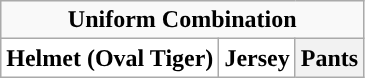<table class="wikitable">
<tr>
<td align="center" Colspan="3"><strong>Uniform Combination</strong></td>
</tr>
<tr align="center">
<th style="background:white; color:black">Helmet (Oval Tiger)</th>
<th style="background:white; color:black">Jersey</th>
<th>Pants</th>
</tr>
</table>
